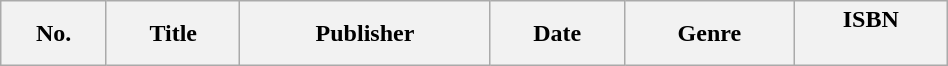<table class="wikitable" style="width:50%; margin:left;">
<tr>
<th>No.</th>
<th>Title</th>
<th>Publisher</th>
<th>Date</th>
<th>Genre</th>
<th>ISBN<br>




<br>




</th>
</tr>
</table>
